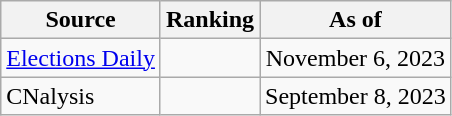<table class="wikitable" style="text-align:center">
<tr>
<th>Source</th>
<th>Ranking</th>
<th>As of</th>
</tr>
<tr>
<td align=left><a href='#'>Elections Daily</a></td>
<td></td>
<td>November 6, 2023</td>
</tr>
<tr>
<td align=left>CNalysis</td>
<td></td>
<td>September 8, 2023</td>
</tr>
</table>
